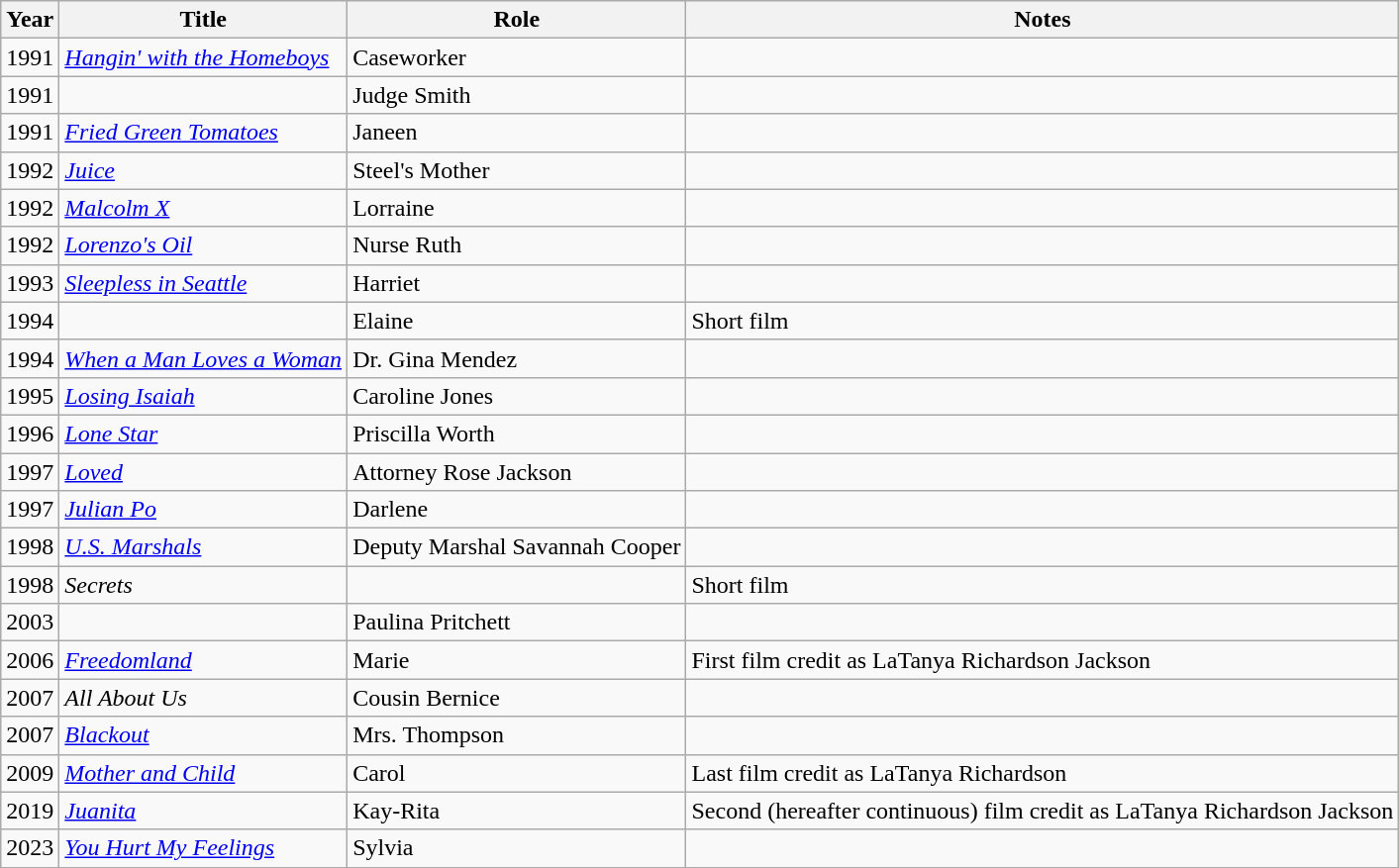<table class="wikitable unsortable">
<tr>
<th>Year</th>
<th>Title</th>
<th>Role</th>
<th class="unsortable">Notes</th>
</tr>
<tr>
<td>1991</td>
<td><em><a href='#'>Hangin' with the Homeboys</a></em></td>
<td>Caseworker</td>
<td></td>
</tr>
<tr>
<td>1991</td>
<td><em></em></td>
<td>Judge Smith</td>
<td></td>
</tr>
<tr>
<td>1991</td>
<td><em><a href='#'>Fried Green Tomatoes</a></em></td>
<td>Janeen</td>
<td></td>
</tr>
<tr>
<td>1992</td>
<td><em><a href='#'>Juice</a></em></td>
<td>Steel's Mother</td>
<td></td>
</tr>
<tr>
<td>1992</td>
<td><em><a href='#'>Malcolm X</a></em></td>
<td>Lorraine</td>
<td></td>
</tr>
<tr>
<td>1992</td>
<td><em><a href='#'>Lorenzo's Oil</a></em></td>
<td>Nurse Ruth</td>
<td></td>
</tr>
<tr>
<td>1993</td>
<td><em><a href='#'>Sleepless in Seattle</a></em></td>
<td>Harriet</td>
<td></td>
</tr>
<tr>
<td>1994</td>
<td><em></em></td>
<td>Elaine</td>
<td>Short film</td>
</tr>
<tr>
<td>1994</td>
<td><em><a href='#'>When a Man Loves a Woman</a></em></td>
<td>Dr. Gina Mendez</td>
<td></td>
</tr>
<tr>
<td>1995</td>
<td><em><a href='#'>Losing Isaiah</a></em></td>
<td>Caroline Jones</td>
<td></td>
</tr>
<tr>
<td>1996</td>
<td><em><a href='#'>Lone Star</a></em></td>
<td>Priscilla Worth</td>
<td></td>
</tr>
<tr>
<td>1997</td>
<td><em><a href='#'>Loved</a></em></td>
<td>Attorney Rose Jackson</td>
<td></td>
</tr>
<tr>
<td>1997</td>
<td><em><a href='#'>Julian Po</a></em></td>
<td>Darlene</td>
<td></td>
</tr>
<tr>
<td>1998</td>
<td><em><a href='#'>U.S. Marshals</a></em></td>
<td>Deputy Marshal Savannah Cooper</td>
<td></td>
</tr>
<tr>
<td>1998</td>
<td><em>Secrets</em></td>
<td></td>
<td>Short film</td>
</tr>
<tr>
<td>2003</td>
<td><em></em></td>
<td>Paulina Pritchett</td>
<td></td>
</tr>
<tr>
<td>2006</td>
<td><em><a href='#'>Freedomland</a></em></td>
<td>Marie</td>
<td>First film credit as LaTanya Richardson Jackson</td>
</tr>
<tr>
<td>2007</td>
<td><em>All About Us</em></td>
<td>Cousin Bernice</td>
<td></td>
</tr>
<tr>
<td>2007</td>
<td><em><a href='#'>Blackout</a></em></td>
<td>Mrs. Thompson</td>
<td></td>
</tr>
<tr>
<td>2009</td>
<td><em><a href='#'>Mother and Child</a></em></td>
<td>Carol</td>
<td>Last film credit as LaTanya Richardson</td>
</tr>
<tr>
<td>2019</td>
<td><em><a href='#'>Juanita</a></em></td>
<td>Kay-Rita</td>
<td>Second (hereafter continuous) film credit as LaTanya Richardson Jackson</td>
</tr>
<tr>
<td>2023</td>
<td><em><a href='#'>You Hurt My Feelings</a></em></td>
<td>Sylvia</td>
<td></td>
</tr>
</table>
